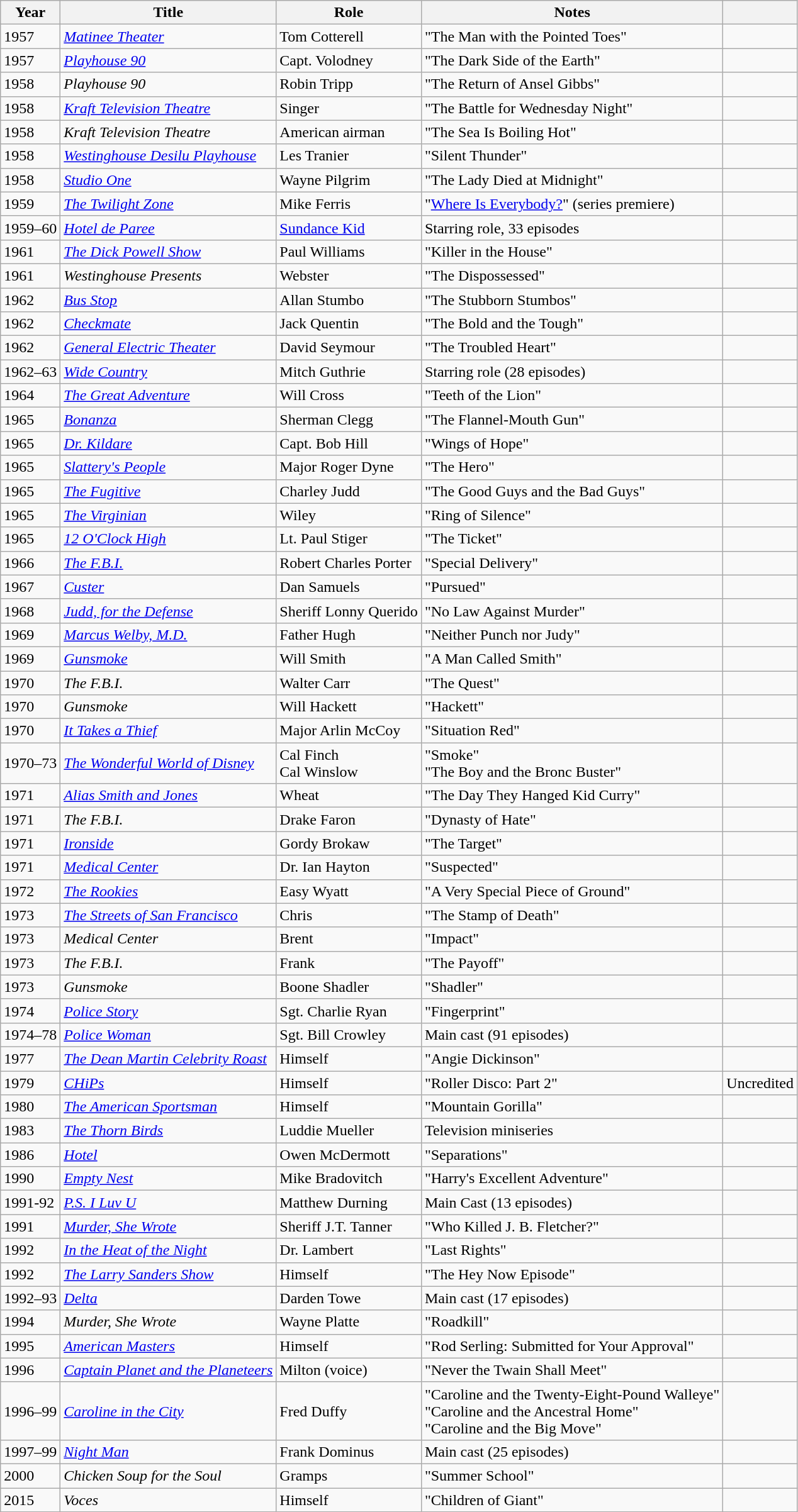<table class="wikitable plainrowheaders sortable">
<tr>
<th scope="col">Year</th>
<th scope="col">Title</th>
<th scope="col">Role</th>
<th scope="col">Notes</th>
<th scope="col" style="width: 1em;"></th>
</tr>
<tr>
<td>1957</td>
<td><em><a href='#'>Matinee Theater</a></em></td>
<td>Tom Cotterell</td>
<td>"The Man with the Pointed Toes"</td>
<td></td>
</tr>
<tr>
<td>1957</td>
<td><em><a href='#'>Playhouse 90</a></em></td>
<td>Capt. Volodney</td>
<td>"The Dark Side of the Earth"</td>
<td></td>
</tr>
<tr>
<td>1958</td>
<td><em>Playhouse 90</em></td>
<td>Robin Tripp</td>
<td>"The Return of Ansel Gibbs"</td>
<td></td>
</tr>
<tr>
<td>1958</td>
<td><em><a href='#'>Kraft Television Theatre</a></em></td>
<td>Singer</td>
<td>"The Battle for Wednesday Night"</td>
<td></td>
</tr>
<tr>
<td>1958</td>
<td><em>Kraft Television Theatre</em></td>
<td>American airman</td>
<td>"The Sea Is Boiling Hot"</td>
<td></td>
</tr>
<tr>
<td>1958</td>
<td><em><a href='#'>Westinghouse Desilu Playhouse</a></em></td>
<td>Les Tranier</td>
<td>"Silent Thunder"</td>
<td></td>
</tr>
<tr>
<td>1958</td>
<td><em><a href='#'>Studio One</a></em></td>
<td>Wayne Pilgrim</td>
<td>"The Lady Died at Midnight"</td>
<td></td>
</tr>
<tr>
<td>1959</td>
<td><em><a href='#'>The Twilight Zone</a></em></td>
<td>Mike Ferris</td>
<td>"<a href='#'>Where Is Everybody?</a>" (series premiere)</td>
<td></td>
</tr>
<tr>
<td>1959–60</td>
<td><em><a href='#'>Hotel de Paree</a></em></td>
<td><a href='#'>Sundance Kid</a></td>
<td>Starring role, 33 episodes</td>
<td></td>
</tr>
<tr>
<td>1961</td>
<td><em><a href='#'>The Dick Powell Show</a></em></td>
<td>Paul Williams</td>
<td>"Killer in the House"</td>
<td></td>
</tr>
<tr>
<td>1961</td>
<td><em> Westinghouse Presents</em></td>
<td>Webster</td>
<td>"The Dispossessed"</td>
<td></td>
</tr>
<tr>
<td>1962</td>
<td><em><a href='#'>Bus Stop</a></em></td>
<td>Allan Stumbo</td>
<td>"The Stubborn Stumbos"</td>
<td></td>
</tr>
<tr>
<td>1962</td>
<td><em><a href='#'>Checkmate</a></em></td>
<td>Jack Quentin</td>
<td>"The Bold and the Tough"</td>
<td></td>
</tr>
<tr>
<td>1962</td>
<td><em><a href='#'>General Electric Theater</a></em></td>
<td>David Seymour</td>
<td>"The Troubled Heart"</td>
<td></td>
</tr>
<tr>
<td>1962–63</td>
<td><em><a href='#'>Wide Country</a></em></td>
<td>Mitch Guthrie</td>
<td>Starring role (28 episodes)</td>
<td></td>
</tr>
<tr>
<td>1964</td>
<td><em><a href='#'>The Great Adventure</a></em></td>
<td>Will Cross</td>
<td>"Teeth of the Lion"</td>
<td></td>
</tr>
<tr>
<td>1965</td>
<td><em><a href='#'>Bonanza</a></em></td>
<td>Sherman Clegg</td>
<td>"The Flannel-Mouth Gun"</td>
<td></td>
</tr>
<tr>
<td>1965</td>
<td><em><a href='#'>Dr. Kildare</a></em></td>
<td>Capt. Bob Hill</td>
<td>"Wings of Hope"</td>
<td></td>
</tr>
<tr>
<td>1965</td>
<td><em><a href='#'>Slattery's People</a></em></td>
<td>Major Roger Dyne</td>
<td>"The Hero"</td>
<td></td>
</tr>
<tr>
<td>1965</td>
<td><em><a href='#'>The Fugitive</a></em></td>
<td>Charley Judd</td>
<td>"The Good Guys and the Bad Guys"</td>
<td></td>
</tr>
<tr>
<td>1965</td>
<td><em><a href='#'>The Virginian</a></em></td>
<td>Wiley</td>
<td>"Ring of Silence"</td>
<td></td>
</tr>
<tr>
<td>1965</td>
<td><em><a href='#'>12 O'Clock High</a></em></td>
<td>Lt. Paul Stiger</td>
<td>"The Ticket"</td>
<td></td>
</tr>
<tr>
<td>1966</td>
<td><em><a href='#'>The F.B.I.</a></em></td>
<td>Robert Charles Porter</td>
<td>"Special Delivery"</td>
<td></td>
</tr>
<tr>
<td>1967</td>
<td><em><a href='#'>Custer</a></em></td>
<td>Dan Samuels</td>
<td>"Pursued"</td>
<td></td>
</tr>
<tr>
<td>1968</td>
<td><em><a href='#'>Judd, for the Defense</a></em></td>
<td>Sheriff Lonny Querido</td>
<td>"No Law Against Murder"</td>
<td></td>
</tr>
<tr>
<td>1969</td>
<td><em><a href='#'>Marcus Welby, M.D.</a></em></td>
<td>Father Hugh</td>
<td>"Neither Punch nor Judy"</td>
<td></td>
</tr>
<tr>
<td>1969</td>
<td><em><a href='#'>Gunsmoke</a></em></td>
<td>Will Smith</td>
<td>"A Man Called Smith"</td>
<td></td>
</tr>
<tr>
<td>1970</td>
<td><em>The F.B.I.</em></td>
<td>Walter Carr</td>
<td>"The Quest"</td>
<td></td>
</tr>
<tr>
<td>1970</td>
<td><em>Gunsmoke</em></td>
<td>Will Hackett</td>
<td>"Hackett"</td>
<td></td>
</tr>
<tr>
<td>1970</td>
<td><em><a href='#'>It Takes a Thief</a></em></td>
<td>Major Arlin McCoy</td>
<td>"Situation Red"</td>
<td></td>
</tr>
<tr>
<td>1970–73</td>
<td><em><a href='#'>The Wonderful World of Disney</a></em></td>
<td>Cal Finch<br>Cal Winslow</td>
<td>"Smoke"<br>"The Boy and the Bronc Buster"</td>
<td></td>
</tr>
<tr>
<td>1971</td>
<td><em><a href='#'>Alias Smith and Jones</a></em></td>
<td>Wheat</td>
<td>"The Day They Hanged Kid Curry"</td>
<td></td>
</tr>
<tr>
<td>1971</td>
<td><em>The F.B.I.</em></td>
<td>Drake Faron</td>
<td>"Dynasty of Hate"</td>
<td></td>
</tr>
<tr>
<td>1971</td>
<td><em><a href='#'>Ironside</a></em></td>
<td>Gordy Brokaw</td>
<td>"The Target"</td>
<td></td>
</tr>
<tr>
<td>1971</td>
<td><em><a href='#'>Medical Center</a></em></td>
<td>Dr. Ian Hayton</td>
<td>"Suspected"</td>
<td></td>
</tr>
<tr>
<td>1972</td>
<td><em><a href='#'>The Rookies</a></em></td>
<td>Easy Wyatt</td>
<td>"A Very Special Piece of Ground"</td>
<td></td>
</tr>
<tr>
<td>1973</td>
<td><em><a href='#'>The Streets of San Francisco</a></em></td>
<td>Chris</td>
<td>"The Stamp of Death"</td>
<td></td>
</tr>
<tr>
<td>1973</td>
<td><em>Medical Center</em></td>
<td>Brent</td>
<td>"Impact"</td>
<td></td>
</tr>
<tr>
<td>1973</td>
<td><em>The F.B.I.</em></td>
<td>Frank</td>
<td>"The Payoff"</td>
<td></td>
</tr>
<tr>
<td>1973</td>
<td><em>Gunsmoke</em></td>
<td>Boone Shadler</td>
<td>"Shadler"</td>
<td></td>
</tr>
<tr>
<td>1974</td>
<td><em><a href='#'>Police Story</a></em></td>
<td>Sgt. Charlie Ryan</td>
<td>"Fingerprint"</td>
<td></td>
</tr>
<tr>
<td>1974–78</td>
<td><em><a href='#'>Police Woman</a></em></td>
<td>Sgt. Bill Crowley</td>
<td>Main cast (91 episodes)</td>
<td></td>
</tr>
<tr>
<td>1977</td>
<td><em><a href='#'>The Dean Martin Celebrity Roast</a></em></td>
<td>Himself</td>
<td>"Angie Dickinson"</td>
<td></td>
</tr>
<tr>
<td>1979</td>
<td><em><a href='#'>CHiPs</a></em></td>
<td>Himself</td>
<td>"Roller Disco: Part 2"</td>
<td>Uncredited</td>
</tr>
<tr>
<td>1980</td>
<td><em><a href='#'>The American Sportsman</a></em></td>
<td>Himself</td>
<td>"Mountain Gorilla"</td>
<td></td>
</tr>
<tr>
<td>1983</td>
<td><em><a href='#'>The Thorn Birds</a></em></td>
<td>Luddie Mueller</td>
<td>Television miniseries</td>
<td></td>
</tr>
<tr>
<td>1986</td>
<td><em><a href='#'>Hotel</a></em></td>
<td>Owen McDermott</td>
<td>"Separations"</td>
<td></td>
</tr>
<tr>
<td>1990</td>
<td><em><a href='#'>Empty Nest</a></em></td>
<td>Mike Bradovitch</td>
<td>"Harry's Excellent Adventure"</td>
<td></td>
</tr>
<tr>
<td>1991-92</td>
<td><em><a href='#'>P.S. I Luv U</a></em></td>
<td>Matthew Durning</td>
<td>Main Cast (13 episodes)</td>
<td></td>
</tr>
<tr>
<td>1991</td>
<td><em><a href='#'>Murder, She Wrote</a></em></td>
<td>Sheriff J.T. Tanner</td>
<td>"Who Killed J. B. Fletcher?"</td>
<td></td>
</tr>
<tr>
<td>1992</td>
<td><em><a href='#'>In the Heat of the Night</a></em></td>
<td>Dr. Lambert</td>
<td>"Last Rights"</td>
<td></td>
</tr>
<tr>
<td>1992</td>
<td><em><a href='#'>The Larry Sanders Show</a></em></td>
<td>Himself</td>
<td>"The Hey Now Episode"</td>
<td></td>
</tr>
<tr>
<td>1992–93</td>
<td><em><a href='#'>Delta</a></em></td>
<td>Darden Towe</td>
<td>Main cast (17 episodes)</td>
<td></td>
</tr>
<tr>
<td>1994</td>
<td><em>Murder, She Wrote</em></td>
<td>Wayne Platte</td>
<td>"Roadkill"</td>
<td></td>
</tr>
<tr>
<td>1995</td>
<td><em><a href='#'>American Masters</a></em></td>
<td>Himself</td>
<td>"Rod Serling: Submitted for Your Approval"</td>
<td></td>
</tr>
<tr>
<td>1996</td>
<td><em><a href='#'>Captain Planet and the Planeteers</a></em></td>
<td>Milton (voice)</td>
<td>"Never the Twain Shall Meet"</td>
<td></td>
</tr>
<tr>
<td>1996–99</td>
<td><em><a href='#'>Caroline in the City</a></em></td>
<td>Fred Duffy</td>
<td>"Caroline and the Twenty-Eight-Pound Walleye"<br>"Caroline and the Ancestral Home"<br>"Caroline and the Big Move"</td>
<td></td>
</tr>
<tr>
<td>1997–99</td>
<td><em><a href='#'>Night Man</a></em></td>
<td>Frank Dominus</td>
<td>Main cast (25 episodes)</td>
<td></td>
</tr>
<tr>
<td>2000</td>
<td><em>Chicken Soup for the Soul</em></td>
<td>Gramps</td>
<td>"Summer School"</td>
<td></td>
</tr>
<tr>
<td>2015</td>
<td><em>Voces</em></td>
<td>Himself</td>
<td>"Children of Giant"</td>
<td></td>
</tr>
</table>
